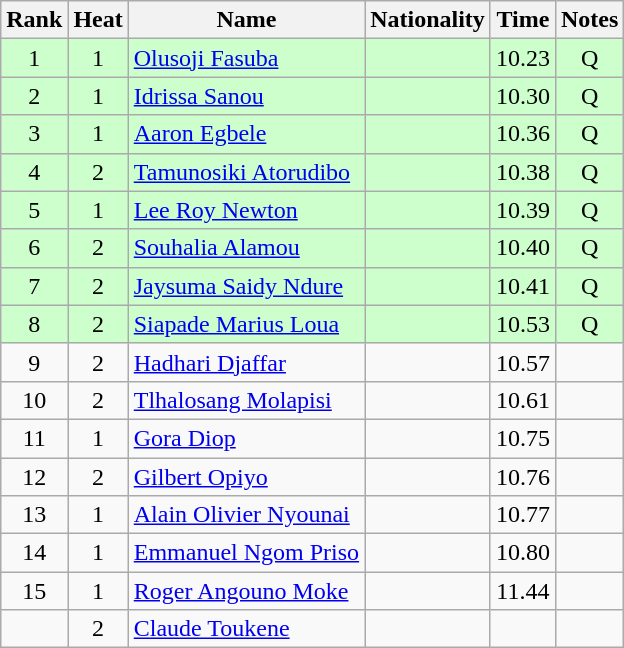<table class="wikitable sortable" style="text-align:center">
<tr>
<th>Rank</th>
<th>Heat</th>
<th>Name</th>
<th>Nationality</th>
<th>Time</th>
<th>Notes</th>
</tr>
<tr bgcolor=ccffcc>
<td>1</td>
<td>1</td>
<td align=left><a href='#'>Olusoji Fasuba</a></td>
<td align=left></td>
<td>10.23</td>
<td>Q</td>
</tr>
<tr bgcolor=ccffcc>
<td>2</td>
<td>1</td>
<td align=left><a href='#'>Idrissa Sanou</a></td>
<td align=left></td>
<td>10.30</td>
<td>Q</td>
</tr>
<tr bgcolor=ccffcc>
<td>3</td>
<td>1</td>
<td align=left><a href='#'>Aaron Egbele</a></td>
<td align=left></td>
<td>10.36</td>
<td>Q</td>
</tr>
<tr bgcolor=ccffcc>
<td>4</td>
<td>2</td>
<td align=left><a href='#'>Tamunosiki Atorudibo</a></td>
<td align=left></td>
<td>10.38</td>
<td>Q</td>
</tr>
<tr bgcolor=ccffcc>
<td>5</td>
<td>1</td>
<td align=left><a href='#'>Lee Roy Newton</a></td>
<td align=left></td>
<td>10.39</td>
<td>Q</td>
</tr>
<tr bgcolor=ccffcc>
<td>6</td>
<td>2</td>
<td align=left><a href='#'>Souhalia Alamou</a></td>
<td align=left></td>
<td>10.40</td>
<td>Q</td>
</tr>
<tr bgcolor=ccffcc>
<td>7</td>
<td>2</td>
<td align=left><a href='#'>Jaysuma Saidy Ndure</a></td>
<td align=left></td>
<td>10.41</td>
<td>Q</td>
</tr>
<tr bgcolor=ccffcc>
<td>8</td>
<td>2</td>
<td align=left><a href='#'>Siapade Marius Loua</a></td>
<td align=left></td>
<td>10.53</td>
<td>Q</td>
</tr>
<tr>
<td>9</td>
<td>2</td>
<td align=left><a href='#'>Hadhari Djaffar</a></td>
<td align=left></td>
<td>10.57</td>
<td></td>
</tr>
<tr>
<td>10</td>
<td>2</td>
<td align=left><a href='#'>Tlhalosang Molapisi</a></td>
<td align=left></td>
<td>10.61</td>
<td></td>
</tr>
<tr>
<td>11</td>
<td>1</td>
<td align=left><a href='#'>Gora Diop</a></td>
<td align=left></td>
<td>10.75</td>
<td></td>
</tr>
<tr>
<td>12</td>
<td>2</td>
<td align=left><a href='#'>Gilbert Opiyo</a></td>
<td align=left></td>
<td>10.76</td>
<td></td>
</tr>
<tr>
<td>13</td>
<td>1</td>
<td align=left><a href='#'>Alain Olivier Nyounai</a></td>
<td align=left></td>
<td>10.77</td>
<td></td>
</tr>
<tr>
<td>14</td>
<td>1</td>
<td align=left><a href='#'>Emmanuel Ngom Priso</a></td>
<td align=left></td>
<td>10.80</td>
<td></td>
</tr>
<tr>
<td>15</td>
<td>1</td>
<td align=left><a href='#'>Roger Angouno Moke</a></td>
<td align=left></td>
<td>11.44</td>
<td></td>
</tr>
<tr>
<td></td>
<td>2</td>
<td align=left><a href='#'>Claude Toukene</a></td>
<td align=left></td>
<td></td>
<td></td>
</tr>
</table>
